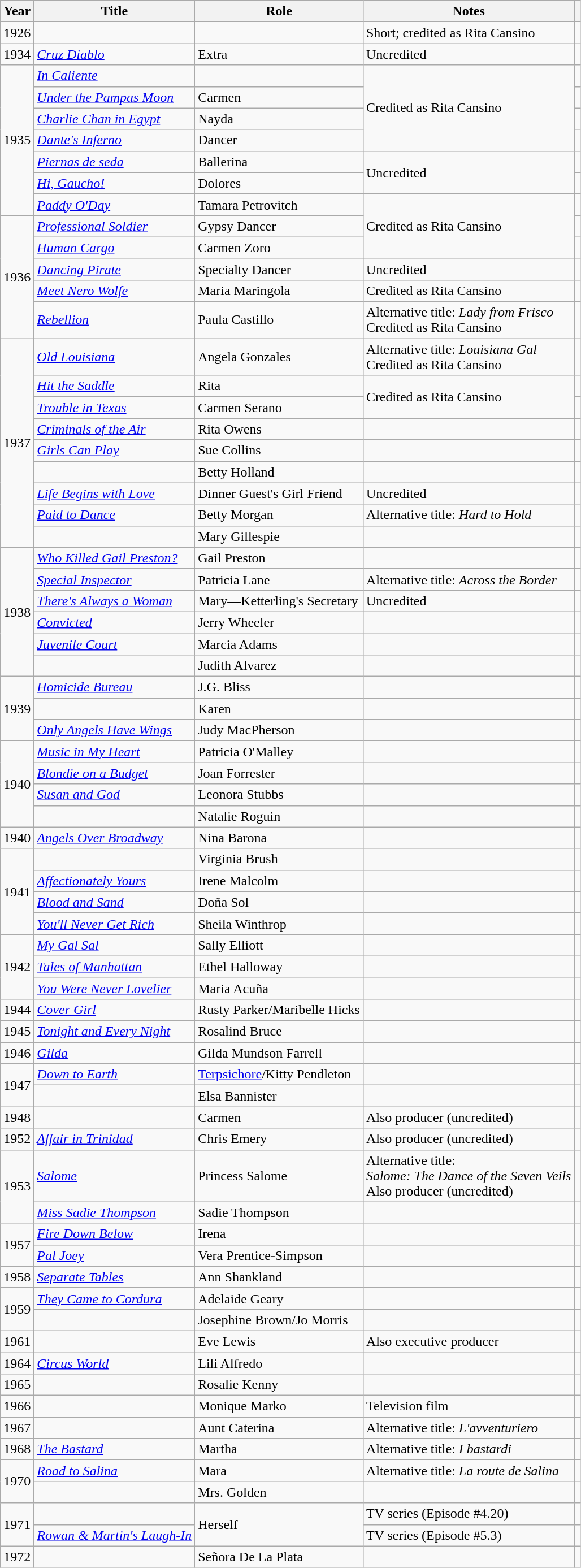<table class="wikitable sortable">
<tr>
<th>Year</th>
<th>Title</th>
<th>Role</th>
<th class="unsortable">Notes</th>
<th class="unsortable"></th>
</tr>
<tr>
<td>1926</td>
<td><em></em></td>
<td></td>
<td>Short; credited as Rita Cansino</td>
<td></td>
</tr>
<tr>
<td>1934</td>
<td><em><a href='#'>Cruz Diablo</a></em></td>
<td>Extra</td>
<td>Uncredited</td>
<td></td>
</tr>
<tr>
<td rowspan="7">1935</td>
<td><em><a href='#'>In Caliente</a></em></td>
<td></td>
<td rowspan="4">Credited as Rita Cansino</td>
<td></td>
</tr>
<tr>
<td><em><a href='#'>Under the Pampas Moon</a></em></td>
<td>Carmen</td>
<td></td>
</tr>
<tr>
<td><em><a href='#'>Charlie Chan in Egypt</a></em></td>
<td>Nayda</td>
<td></td>
</tr>
<tr>
<td><em><a href='#'>Dante's Inferno</a></em></td>
<td>Dancer</td>
<td></td>
</tr>
<tr>
<td><em><a href='#'>Piernas de seda</a></em></td>
<td>Ballerina</td>
<td rowspan="2">Uncredited</td>
<td></td>
</tr>
<tr>
<td><em><a href='#'>Hi, Gaucho!</a></em></td>
<td>Dolores</td>
<td></td>
</tr>
<tr>
<td><em><a href='#'>Paddy O'Day</a></em></td>
<td>Tamara Petrovitch</td>
<td rowspan="3">Credited as Rita Cansino</td>
<td></td>
</tr>
<tr>
<td rowspan="5">1936</td>
<td><em><a href='#'>Professional Soldier</a></em></td>
<td>Gypsy Dancer</td>
<td></td>
</tr>
<tr>
<td><em><a href='#'>Human Cargo</a></em></td>
<td>Carmen Zoro</td>
<td></td>
</tr>
<tr>
<td><em><a href='#'>Dancing Pirate</a></em></td>
<td>Specialty Dancer</td>
<td>Uncredited</td>
<td></td>
</tr>
<tr>
<td><em><a href='#'>Meet Nero Wolfe</a></em></td>
<td>Maria Maringola</td>
<td>Credited as Rita Cansino</td>
<td></td>
</tr>
<tr>
<td><em><a href='#'>Rebellion</a></em></td>
<td>Paula Castillo</td>
<td>Alternative title: <em>Lady from Frisco</em><br>Credited as Rita Cansino</td>
<td></td>
</tr>
<tr>
<td rowspan="9">1937</td>
<td><em><a href='#'>Old Louisiana</a></em></td>
<td>Angela Gonzales</td>
<td>Alternative title: <em>Louisiana Gal</em><br>Credited as Rita Cansino</td>
<td></td>
</tr>
<tr>
<td><em><a href='#'>Hit the Saddle</a></em></td>
<td>Rita</td>
<td rowspan="2">Credited as Rita Cansino</td>
<td></td>
</tr>
<tr>
<td><em><a href='#'>Trouble in Texas</a></em></td>
<td>Carmen Serano</td>
<td></td>
</tr>
<tr>
<td><em><a href='#'>Criminals of the Air</a></em></td>
<td>Rita Owens</td>
<td></td>
<td></td>
</tr>
<tr>
<td><em><a href='#'>Girls Can Play</a></em></td>
<td>Sue Collins</td>
<td></td>
<td></td>
</tr>
<tr>
<td><em></em></td>
<td>Betty Holland</td>
<td></td>
<td></td>
</tr>
<tr>
<td><em><a href='#'>Life Begins with Love</a></em></td>
<td>Dinner Guest's Girl Friend</td>
<td>Uncredited</td>
<td></td>
</tr>
<tr>
<td><em><a href='#'>Paid to Dance</a></em></td>
<td>Betty Morgan</td>
<td>Alternative title: <em>Hard to Hold</em></td>
<td></td>
</tr>
<tr>
<td><em></em></td>
<td>Mary Gillespie</td>
<td></td>
<td></td>
</tr>
<tr>
<td rowspan="6">1938</td>
<td><em><a href='#'>Who Killed Gail Preston?</a></em></td>
<td>Gail Preston</td>
<td></td>
<td></td>
</tr>
<tr>
<td><em><a href='#'>Special Inspector</a></em></td>
<td>Patricia Lane</td>
<td>Alternative title: <em>Across the Border</em></td>
<td></td>
</tr>
<tr>
<td><em><a href='#'>There's Always a Woman</a></em></td>
<td>Mary—Ketterling's Secretary</td>
<td>Uncredited</td>
<td></td>
</tr>
<tr>
<td><em><a href='#'>Convicted</a></em></td>
<td>Jerry Wheeler</td>
<td></td>
<td></td>
</tr>
<tr>
<td><em><a href='#'>Juvenile Court</a></em></td>
<td>Marcia Adams</td>
<td></td>
<td></td>
</tr>
<tr>
<td><em></em></td>
<td>Judith Alvarez</td>
<td></td>
<td></td>
</tr>
<tr>
<td rowspan="3">1939</td>
<td><em><a href='#'>Homicide Bureau</a></em></td>
<td>J.G. Bliss</td>
<td></td>
<td></td>
</tr>
<tr>
<td><em></em></td>
<td>Karen</td>
<td></td>
<td></td>
</tr>
<tr>
<td><em><a href='#'>Only Angels Have Wings</a></em></td>
<td>Judy MacPherson</td>
<td></td>
<td></td>
</tr>
<tr>
<td rowspan="4">1940</td>
<td><em><a href='#'>Music in My Heart</a></em></td>
<td>Patricia O'Malley</td>
<td></td>
<td></td>
</tr>
<tr>
<td><em><a href='#'>Blondie on a Budget</a></em></td>
<td>Joan Forrester</td>
<td></td>
<td></td>
</tr>
<tr>
<td><em><a href='#'>Susan and God</a></em></td>
<td>Leonora Stubbs</td>
<td></td>
<td></td>
</tr>
<tr>
<td><em></em></td>
<td>Natalie Roguin</td>
<td></td>
<td></td>
</tr>
<tr>
<td>1940</td>
<td><em><a href='#'>Angels Over Broadway</a></em></td>
<td>Nina Barona</td>
<td></td>
<td></td>
</tr>
<tr>
<td rowspan="4">1941</td>
<td><em></em></td>
<td>Virginia Brush</td>
<td></td>
<td></td>
</tr>
<tr>
<td><em><a href='#'>Affectionately Yours</a></em></td>
<td>Irene Malcolm</td>
<td></td>
<td></td>
</tr>
<tr>
<td><em><a href='#'>Blood and Sand</a></em></td>
<td>Doña Sol</td>
<td></td>
<td></td>
</tr>
<tr>
<td><em><a href='#'>You'll Never Get Rich</a></em></td>
<td>Sheila Winthrop</td>
<td></td>
<td></td>
</tr>
<tr>
<td rowspan="3">1942</td>
<td><em><a href='#'>My Gal Sal</a></em></td>
<td>Sally Elliott</td>
<td></td>
<td></td>
</tr>
<tr>
<td><em><a href='#'>Tales of Manhattan</a></em></td>
<td>Ethel Halloway</td>
<td></td>
<td></td>
</tr>
<tr>
<td><em><a href='#'>You Were Never Lovelier</a></em></td>
<td>Maria Acuña</td>
<td></td>
<td></td>
</tr>
<tr>
<td>1944</td>
<td><em><a href='#'>Cover Girl</a></em></td>
<td>Rusty Parker/Maribelle Hicks</td>
<td></td>
<td></td>
</tr>
<tr>
<td>1945</td>
<td><em><a href='#'>Tonight and Every Night</a></em></td>
<td>Rosalind Bruce</td>
<td></td>
<td></td>
</tr>
<tr>
<td>1946</td>
<td><em><a href='#'>Gilda</a></em></td>
<td>Gilda Mundson Farrell</td>
<td></td>
<td></td>
</tr>
<tr>
<td rowspan="2">1947</td>
<td><em><a href='#'>Down to Earth</a></em></td>
<td><a href='#'>Terpsichore</a>/Kitty Pendleton</td>
<td></td>
<td></td>
</tr>
<tr>
<td><em></em></td>
<td>Elsa Bannister</td>
<td></td>
<td></td>
</tr>
<tr>
<td>1948</td>
<td><em></em></td>
<td>Carmen</td>
<td>Also producer (uncredited)</td>
<td></td>
</tr>
<tr>
<td>1952</td>
<td><em><a href='#'>Affair in Trinidad</a></em></td>
<td>Chris Emery</td>
<td>Also producer (uncredited)</td>
<td></td>
</tr>
<tr>
<td rowspan="2">1953</td>
<td><em><a href='#'>Salome</a></em></td>
<td>Princess Salome</td>
<td>Alternative title:<br><em>Salome: The Dance of the Seven Veils</em><br>Also producer (uncredited)</td>
<td></td>
</tr>
<tr>
<td><em><a href='#'>Miss Sadie Thompson</a></em></td>
<td>Sadie Thompson</td>
<td></td>
<td></td>
</tr>
<tr>
<td rowspan="2">1957</td>
<td><em><a href='#'>Fire Down Below</a></em></td>
<td>Irena</td>
<td></td>
<td></td>
</tr>
<tr>
<td><em><a href='#'>Pal Joey</a></em></td>
<td>Vera Prentice-Simpson</td>
<td></td>
<td></td>
</tr>
<tr>
<td>1958</td>
<td><em><a href='#'>Separate Tables</a></em></td>
<td>Ann Shankland</td>
<td></td>
<td></td>
</tr>
<tr>
<td rowspan="2">1959</td>
<td><em><a href='#'>They Came to Cordura</a></em></td>
<td>Adelaide Geary</td>
<td></td>
<td></td>
</tr>
<tr>
<td><em></em></td>
<td>Josephine Brown/Jo Morris</td>
<td></td>
<td></td>
</tr>
<tr>
<td>1961</td>
<td><em></em></td>
<td>Eve Lewis</td>
<td>Also executive producer</td>
<td></td>
</tr>
<tr>
<td>1964</td>
<td><em><a href='#'>Circus World</a></em></td>
<td>Lili Alfredo</td>
<td></td>
<td></td>
</tr>
<tr>
<td>1965</td>
<td><em></em></td>
<td>Rosalie Kenny</td>
<td></td>
<td></td>
</tr>
<tr>
<td>1966</td>
<td><em></em></td>
<td>Monique Marko</td>
<td>Television film</td>
<td></td>
</tr>
<tr>
<td>1967</td>
<td><em></em></td>
<td>Aunt Caterina</td>
<td>Alternative title: <em>L'avventuriero</em></td>
<td></td>
</tr>
<tr>
<td>1968</td>
<td><em><a href='#'>The Bastard</a></em></td>
<td>Martha</td>
<td>Alternative title: <em>I bastardi</em></td>
<td></td>
</tr>
<tr>
<td rowspan="2">1970</td>
<td><em><a href='#'>Road to Salina</a></em></td>
<td>Mara</td>
<td>Alternative title: <em>La route de Salina</em></td>
<td></td>
</tr>
<tr>
<td><em></em></td>
<td>Mrs. Golden</td>
<td></td>
<td></td>
</tr>
<tr>
<td rowspan="2">1971</td>
<td><em></em></td>
<td rowspan="2">Herself</td>
<td>TV series (Episode #4.20)</td>
<td></td>
</tr>
<tr>
<td><em><a href='#'>Rowan & Martin's Laugh-In</a></em></td>
<td>TV series (Episode #5.3)</td>
<td></td>
</tr>
<tr>
<td>1972</td>
<td><em></em></td>
<td>Señora De La Plata</td>
<td></td>
<td></td>
</tr>
</table>
